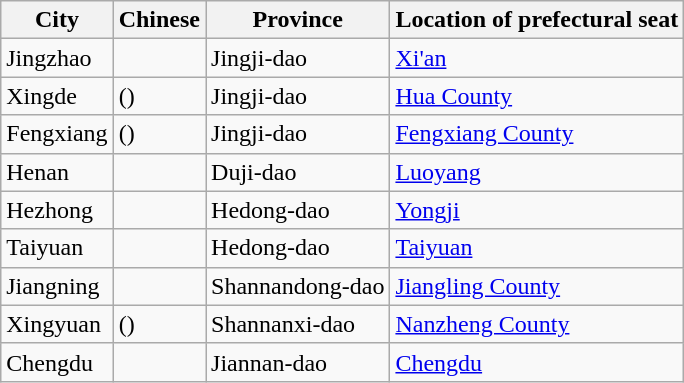<table class="wikitable sortable">
<tr>
<th>City</th>
<th>Chinese</th>
<th>Province</th>
<th>Location of prefectural seat</th>
</tr>
<tr>
<td>Jingzhao</td>
<td></td>
<td>Jingji-dao</td>
<td><a href='#'>Xi'an</a></td>
</tr>
<tr>
<td>Xingde</td>
<td> ()</td>
<td>Jingji-dao</td>
<td><a href='#'>Hua County</a></td>
</tr>
<tr>
<td>Fengxiang</td>
<td> ()</td>
<td>Jingji-dao</td>
<td><a href='#'>Fengxiang County</a></td>
</tr>
<tr>
<td>Henan</td>
<td></td>
<td>Duji-dao</td>
<td><a href='#'>Luoyang</a></td>
</tr>
<tr>
<td>Hezhong</td>
<td></td>
<td>Hedong-dao</td>
<td><a href='#'>Yongji</a></td>
</tr>
<tr>
<td>Taiyuan</td>
<td></td>
<td>Hedong-dao</td>
<td><a href='#'>Taiyuan</a></td>
</tr>
<tr>
<td>Jiangning</td>
<td></td>
<td>Shannandong-dao</td>
<td><a href='#'>Jiangling County</a></td>
</tr>
<tr>
<td>Xingyuan</td>
<td> ()</td>
<td>Shannanxi-dao</td>
<td><a href='#'>Nanzheng County</a></td>
</tr>
<tr>
<td>Chengdu</td>
<td></td>
<td>Jiannan-dao</td>
<td><a href='#'>Chengdu</a></td>
</tr>
</table>
